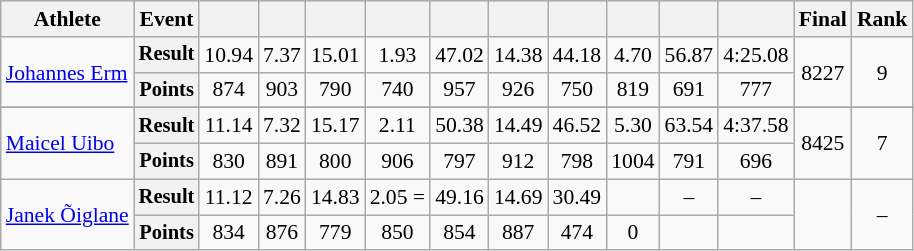<table class=wikitable style=font-size:90%>
<tr>
<th>Athlete</th>
<th>Event</th>
<th></th>
<th></th>
<th></th>
<th></th>
<th></th>
<th></th>
<th></th>
<th></th>
<th></th>
<th></th>
<th>Final</th>
<th>Rank</th>
</tr>
<tr align=center>
<td rowspan=2 align=left><a href='#'>Johannes Erm</a></td>
<th style=font-size:95%>Result</th>
<td>10.94</td>
<td>7.37 </td>
<td>15.01 </td>
<td>1.93</td>
<td>47.02 </td>
<td>14.38 </td>
<td>44.18</td>
<td>4.70</td>
<td>56.87</td>
<td>4:25.08 </td>
<td rowspan=2>8227</td>
<td rowspan=2>9</td>
</tr>
<tr align=center>
<th style=font-size:95%>Points</th>
<td>874</td>
<td>903</td>
<td>790</td>
<td>740</td>
<td>957</td>
<td>926</td>
<td>750</td>
<td>819</td>
<td>691</td>
<td>777</td>
</tr>
<tr align=center>
</tr>
<tr align=center>
<td rowspan=2 align=left><a href='#'>Maicel Uibo</a></td>
<th style=font-size:95%>Result</th>
<td>11.14 </td>
<td>7.32</td>
<td>15.17 </td>
<td>2.11</td>
<td>50.38 </td>
<td>14.49 </td>
<td>46.52</td>
<td>5.30</td>
<td>63.54</td>
<td>4:37.58</td>
<td rowspan=2>8425 </td>
<td rowspan=2>7</td>
</tr>
<tr align=center>
<th style=font-size:95%>Points</th>
<td>830</td>
<td>891</td>
<td>800</td>
<td>906</td>
<td>797</td>
<td>912</td>
<td>798</td>
<td>1004</td>
<td>791</td>
<td>696</td>
</tr>
<tr align=center>
<td rowspan=2 align=left><a href='#'>Janek Õiglane</a></td>
<th style=font-size:95%>Result</th>
<td>11.12</td>
<td>7.26 </td>
<td>14.83</td>
<td>2.05 =</td>
<td>49.16 </td>
<td>14.69</td>
<td>30.49</td>
<td></td>
<td>–</td>
<td>–</td>
<td rowspan=2></td>
<td rowspan=2>–</td>
</tr>
<tr align=center>
<th style=font-size:95%>Points</th>
<td>834</td>
<td>876</td>
<td>779</td>
<td>850</td>
<td>854</td>
<td>887</td>
<td>474</td>
<td>0</td>
<td></td>
<td></td>
</tr>
</table>
